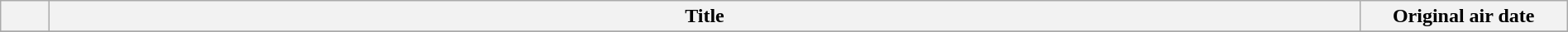<table class="wikitable" style="width:100%; margin:auto; background:#FFF;">
<tr>
<th style="width:2em;"></th>
<th>Title</th>
<th style="width:10em;">Original air date</th>
</tr>
<tr>
</tr>
</table>
